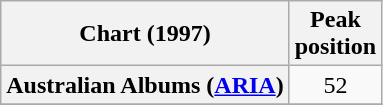<table class="wikitable sortable plainrowheaders" style="text-align:center">
<tr>
<th>Chart (1997)</th>
<th>Peak<br>position</th>
</tr>
<tr>
<th scope="row">Australian Albums  (<a href='#'>ARIA</a>)</th>
<td>52</td>
</tr>
<tr>
</tr>
</table>
